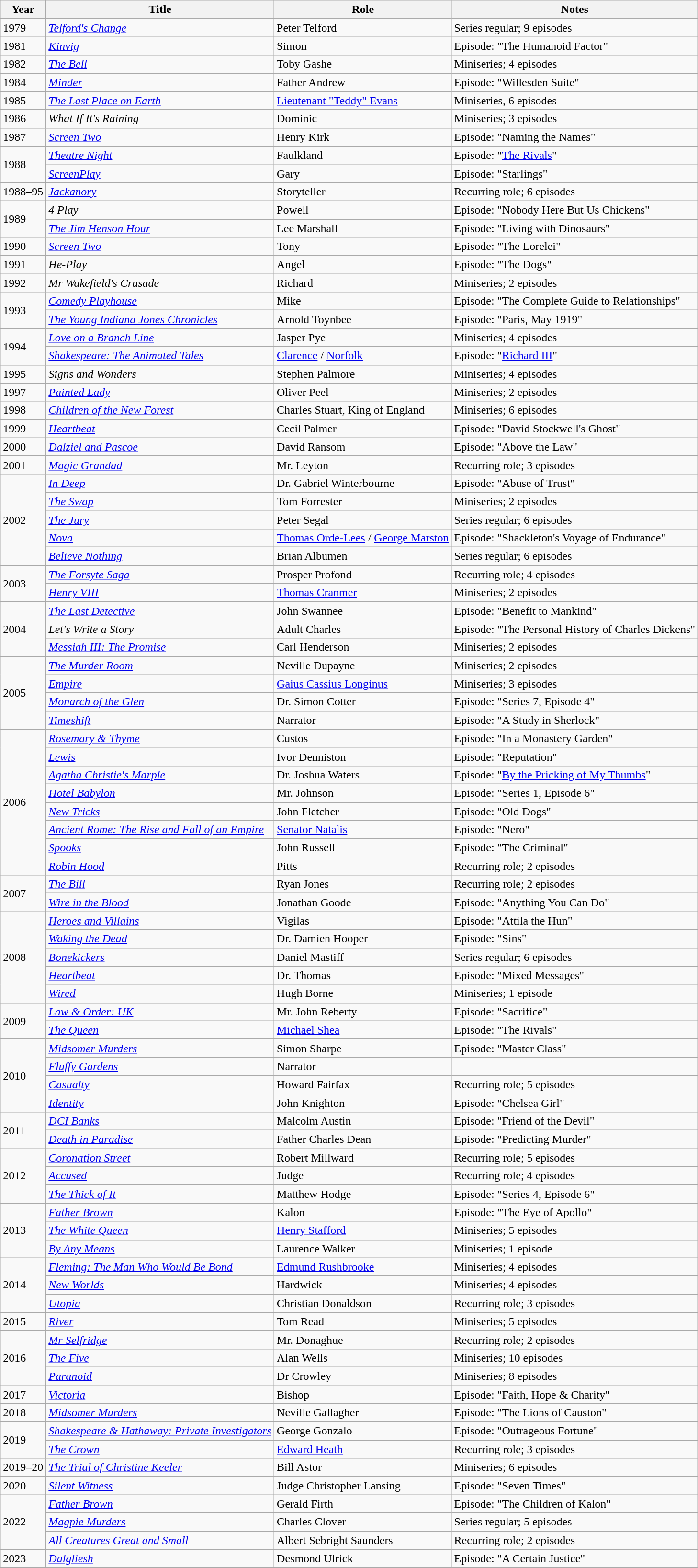<table class="wikitable sortable">
<tr>
<th>Year</th>
<th>Title</th>
<th>Role</th>
<th>Notes</th>
</tr>
<tr>
<td>1979</td>
<td><em><a href='#'>Telford's Change</a></em></td>
<td>Peter Telford</td>
<td>Series regular; 9 episodes</td>
</tr>
<tr>
<td>1981</td>
<td><em><a href='#'>Kinvig</a></em></td>
<td>Simon</td>
<td>Episode: "The Humanoid Factor"</td>
</tr>
<tr>
<td>1982</td>
<td><em><a href='#'>The Bell</a></em></td>
<td>Toby Gashe</td>
<td>Miniseries; 4 episodes</td>
</tr>
<tr>
<td>1984</td>
<td><em><a href='#'>Minder</a></em></td>
<td>Father Andrew</td>
<td>Episode: "Willesden Suite"</td>
</tr>
<tr>
<td>1985</td>
<td><em><a href='#'>The Last Place on Earth</a></em></td>
<td><a href='#'>Lieutenant "Teddy" Evans</a></td>
<td>Miniseries, 6 episodes</td>
</tr>
<tr>
<td>1986</td>
<td><em>What If It's Raining</em></td>
<td>Dominic</td>
<td>Miniseries; 3 episodes</td>
</tr>
<tr>
<td>1987</td>
<td><em><a href='#'>Screen Two</a></em></td>
<td>Henry Kirk</td>
<td>Episode: "Naming the Names"</td>
</tr>
<tr>
<td rowspan="2">1988</td>
<td><em><a href='#'>Theatre Night</a></em></td>
<td>Faulkland</td>
<td>Episode: "<a href='#'>The Rivals</a>"</td>
</tr>
<tr>
<td><em><a href='#'>ScreenPlay</a></em></td>
<td>Gary</td>
<td>Episode: "Starlings"</td>
</tr>
<tr>
<td>1988–95</td>
<td><em><a href='#'>Jackanory</a></em></td>
<td>Storyteller</td>
<td>Recurring role; 6 episodes</td>
</tr>
<tr>
<td rowspan="2">1989</td>
<td><em>4 Play</em></td>
<td>Powell</td>
<td>Episode: "Nobody Here But Us Chickens"</td>
</tr>
<tr>
<td><em><a href='#'>The Jim Henson Hour</a></em></td>
<td>Lee Marshall</td>
<td>Episode: "Living with Dinosaurs"</td>
</tr>
<tr>
<td>1990</td>
<td><em><a href='#'>Screen Two</a></em></td>
<td>Tony</td>
<td>Episode: "The Lorelei"</td>
</tr>
<tr>
<td>1991</td>
<td><em>He-Play</em></td>
<td>Angel</td>
<td>Episode: "The Dogs"</td>
</tr>
<tr>
<td>1992</td>
<td><em>Mr Wakefield's Crusade</em></td>
<td>Richard</td>
<td>Miniseries; 2 episodes</td>
</tr>
<tr>
<td rowspan="2">1993</td>
<td><em><a href='#'>Comedy Playhouse</a></em></td>
<td>Mike</td>
<td>Episode: "The Complete Guide to Relationships"</td>
</tr>
<tr>
<td><em><a href='#'>The Young Indiana Jones Chronicles</a></em></td>
<td>Arnold Toynbee</td>
<td>Episode: "Paris, May 1919"</td>
</tr>
<tr>
<td rowspan="2">1994</td>
<td><em><a href='#'>Love on a Branch Line</a></em></td>
<td>Jasper Pye</td>
<td>Miniseries; 4 episodes</td>
</tr>
<tr>
<td><em><a href='#'>Shakespeare: The Animated Tales</a></em></td>
<td><a href='#'>Clarence</a> / <a href='#'>Norfolk</a></td>
<td>Episode: "<a href='#'>Richard III</a>"</td>
</tr>
<tr>
<td>1995</td>
<td><em>Signs and Wonders</em></td>
<td>Stephen Palmore</td>
<td>Miniseries; 4 episodes</td>
</tr>
<tr>
<td>1997</td>
<td><em><a href='#'>Painted Lady</a></em></td>
<td>Oliver Peel</td>
<td>Miniseries; 2 episodes</td>
</tr>
<tr>
<td>1998</td>
<td><em><a href='#'>Children of the New Forest</a></em></td>
<td>Charles Stuart, King of England</td>
<td>Miniseries; 6 episodes</td>
</tr>
<tr>
<td>1999</td>
<td><em><a href='#'>Heartbeat</a></em></td>
<td>Cecil Palmer</td>
<td>Episode: "David Stockwell's Ghost"</td>
</tr>
<tr>
<td>2000</td>
<td><em><a href='#'>Dalziel and Pascoe</a></em></td>
<td>David Ransom</td>
<td>Episode: "Above the Law"</td>
</tr>
<tr>
<td>2001</td>
<td><em><a href='#'>Magic Grandad</a></em></td>
<td>Mr. Leyton</td>
<td>Recurring role; 3 episodes</td>
</tr>
<tr>
<td rowspan="5">2002</td>
<td><em><a href='#'>In Deep</a></em></td>
<td>Dr. Gabriel Winterbourne</td>
<td>Episode: "Abuse of Trust"</td>
</tr>
<tr>
<td><em><a href='#'>The Swap</a></em></td>
<td>Tom Forrester</td>
<td>Miniseries; 2 episodes</td>
</tr>
<tr>
<td><em><a href='#'>The Jury</a></em></td>
<td>Peter Segal</td>
<td>Series regular; 6 episodes</td>
</tr>
<tr>
<td><em><a href='#'>Nova</a></em></td>
<td><a href='#'>Thomas Orde-Lees</a> / <a href='#'>George Marston</a></td>
<td>Episode: "Shackleton's Voyage of Endurance"</td>
</tr>
<tr>
<td><em><a href='#'>Believe Nothing</a></em></td>
<td>Brian Albumen</td>
<td>Series regular; 6 episodes</td>
</tr>
<tr>
<td rowspan="2">2003</td>
<td><em><a href='#'>The Forsyte Saga</a></em></td>
<td>Prosper Profond</td>
<td>Recurring role; 4 episodes</td>
</tr>
<tr>
<td><em><a href='#'>Henry VIII</a></em></td>
<td><a href='#'>Thomas Cranmer</a></td>
<td>Miniseries; 2 episodes</td>
</tr>
<tr>
<td rowspan="3">2004</td>
<td><em><a href='#'>The Last Detective</a></em></td>
<td>John Swannee</td>
<td>Episode: "Benefit to Mankind"</td>
</tr>
<tr>
<td><em>Let's Write a Story</em></td>
<td>Adult Charles</td>
<td>Episode: "The Personal History of Charles Dickens"</td>
</tr>
<tr>
<td><em><a href='#'>Messiah III: The Promise</a></em></td>
<td>Carl Henderson</td>
<td>Miniseries; 2 episodes</td>
</tr>
<tr>
<td rowspan="4">2005</td>
<td><em><a href='#'>The Murder Room</a></em></td>
<td>Neville Dupayne</td>
<td>Miniseries; 2 episodes</td>
</tr>
<tr>
<td><em><a href='#'>Empire</a></em></td>
<td><a href='#'>Gaius Cassius Longinus</a></td>
<td>Miniseries; 3 episodes</td>
</tr>
<tr>
<td><em><a href='#'>Monarch of the Glen</a></em></td>
<td>Dr. Simon Cotter</td>
<td>Episode: "Series 7, Episode 4"</td>
</tr>
<tr>
<td><em><a href='#'>Timeshift</a></em></td>
<td>Narrator</td>
<td>Episode: "A Study in Sherlock"</td>
</tr>
<tr>
<td rowspan="8">2006</td>
<td><em><a href='#'>Rosemary & Thyme</a></em></td>
<td>Custos</td>
<td>Episode: "In a Monastery Garden"</td>
</tr>
<tr>
<td><em><a href='#'>Lewis</a></em></td>
<td>Ivor Denniston</td>
<td>Episode: "Reputation"</td>
</tr>
<tr>
<td><em><a href='#'>Agatha Christie's Marple</a></em></td>
<td>Dr. Joshua Waters</td>
<td>Episode: "<a href='#'>By the Pricking of My Thumbs</a>"</td>
</tr>
<tr>
<td><em><a href='#'>Hotel Babylon</a></em></td>
<td>Mr. Johnson</td>
<td>Episode: "Series 1, Episode 6"</td>
</tr>
<tr>
<td><em><a href='#'>New Tricks</a></em></td>
<td>John Fletcher</td>
<td>Episode: "Old Dogs"</td>
</tr>
<tr>
<td><em><a href='#'>Ancient Rome: The Rise and Fall of an Empire</a></em></td>
<td><a href='#'>Senator Natalis</a></td>
<td>Episode: "Nero"</td>
</tr>
<tr>
<td><em><a href='#'>Spooks</a></em></td>
<td>John Russell</td>
<td>Episode: "The Criminal"</td>
</tr>
<tr>
<td><em><a href='#'>Robin Hood</a></em></td>
<td>Pitts</td>
<td>Recurring role; 2 episodes</td>
</tr>
<tr>
<td rowspan="2">2007</td>
<td><em><a href='#'>The Bill</a></em></td>
<td>Ryan Jones</td>
<td>Recurring role; 2 episodes</td>
</tr>
<tr>
<td><em><a href='#'>Wire in the Blood</a></em></td>
<td>Jonathan Goode</td>
<td>Episode: "Anything You Can Do"</td>
</tr>
<tr>
<td rowspan="5">2008</td>
<td><em><a href='#'>Heroes and Villains</a></em></td>
<td>Vigilas</td>
<td>Episode: "Attila the Hun"</td>
</tr>
<tr>
<td><em><a href='#'>Waking the Dead</a></em></td>
<td>Dr. Damien Hooper</td>
<td>Episode: "Sins"</td>
</tr>
<tr>
<td><em><a href='#'>Bonekickers</a></em></td>
<td>Daniel Mastiff</td>
<td>Series regular; 6 episodes</td>
</tr>
<tr>
<td><em><a href='#'>Heartbeat</a></em></td>
<td>Dr. Thomas</td>
<td>Episode: "Mixed Messages"</td>
</tr>
<tr>
<td><em><a href='#'>Wired</a></em></td>
<td>Hugh Borne</td>
<td>Miniseries; 1 episode</td>
</tr>
<tr>
<td rowspan="2">2009</td>
<td><em><a href='#'>Law & Order: UK</a></em></td>
<td>Mr. John Reberty</td>
<td>Episode: "Sacrifice"</td>
</tr>
<tr>
<td><em><a href='#'>The Queen</a></em></td>
<td><a href='#'>Michael Shea</a></td>
<td>Episode: "The Rivals"</td>
</tr>
<tr>
<td rowspan="4">2010</td>
<td><em><a href='#'>Midsomer Murders</a></em></td>
<td>Simon Sharpe</td>
<td>Episode: "Master Class"</td>
</tr>
<tr>
<td><em><a href='#'>Fluffy Gardens</a></em></td>
<td>Narrator</td>
<td></td>
</tr>
<tr>
<td><em><a href='#'>Casualty</a></em></td>
<td>Howard Fairfax</td>
<td>Recurring role; 5 episodes</td>
</tr>
<tr>
<td><em><a href='#'>Identity</a></em></td>
<td>John Knighton</td>
<td>Episode: "Chelsea Girl"</td>
</tr>
<tr>
<td rowspan="2">2011</td>
<td><em><a href='#'>DCI Banks</a></em></td>
<td>Malcolm Austin</td>
<td>Episode: "Friend of the Devil"</td>
</tr>
<tr>
<td><em><a href='#'>Death in Paradise</a></em></td>
<td>Father Charles Dean</td>
<td>Episode: "Predicting Murder"</td>
</tr>
<tr>
<td rowspan="3">2012</td>
<td><em><a href='#'>Coronation Street</a></em></td>
<td>Robert Millward</td>
<td>Recurring role; 5 episodes</td>
</tr>
<tr>
<td><em><a href='#'>Accused</a></em></td>
<td>Judge</td>
<td>Recurring role; 4 episodes</td>
</tr>
<tr>
<td><em><a href='#'>The Thick of It</a></em></td>
<td>Matthew Hodge</td>
<td>Episode: "Series 4, Episode 6"</td>
</tr>
<tr>
<td rowspan="3">2013</td>
<td><em><a href='#'>Father Brown</a></em></td>
<td>Kalon</td>
<td>Episode: "The Eye of Apollo"</td>
</tr>
<tr>
<td><em><a href='#'>The White Queen</a></em></td>
<td><a href='#'>Henry Stafford</a></td>
<td>Miniseries; 5 episodes</td>
</tr>
<tr>
<td><em><a href='#'>By Any Means</a></em></td>
<td>Laurence Walker</td>
<td>Miniseries; 1 episode</td>
</tr>
<tr>
<td rowspan="3">2014</td>
<td><em><a href='#'>Fleming: The Man Who Would Be Bond</a></em></td>
<td><a href='#'>Edmund Rushbrooke</a></td>
<td>Miniseries; 4 episodes</td>
</tr>
<tr>
<td><em><a href='#'>New Worlds</a></em></td>
<td>Hardwick</td>
<td>Miniseries; 4 episodes</td>
</tr>
<tr>
<td><em><a href='#'>Utopia</a></em></td>
<td>Christian Donaldson</td>
<td>Recurring role; 3 episodes</td>
</tr>
<tr>
<td>2015</td>
<td><em><a href='#'>River</a></em></td>
<td>Tom Read</td>
<td>Miniseries; 5 episodes</td>
</tr>
<tr>
<td rowspan="3">2016</td>
<td><em><a href='#'>Mr Selfridge</a></em></td>
<td>Mr. Donaghue</td>
<td>Recurring role; 2 episodes</td>
</tr>
<tr>
<td><em><a href='#'>The Five</a></em></td>
<td>Alan Wells</td>
<td>Miniseries; 10 episodes</td>
</tr>
<tr>
<td><em><a href='#'>Paranoid</a></em></td>
<td>Dr Crowley</td>
<td>Miniseries; 8 episodes</td>
</tr>
<tr>
<td>2017</td>
<td><em><a href='#'>Victoria</a></em></td>
<td>Bishop</td>
<td>Episode: "Faith, Hope & Charity"</td>
</tr>
<tr>
<td>2018</td>
<td><em><a href='#'>Midsomer Murders</a></em></td>
<td>Neville Gallagher</td>
<td>Episode: "The Lions of Causton"</td>
</tr>
<tr>
<td rowspan="2">2019</td>
<td><em><a href='#'>Shakespeare & Hathaway: Private Investigators</a></em></td>
<td>George Gonzalo</td>
<td>Episode: "Outrageous Fortune"</td>
</tr>
<tr>
<td><em><a href='#'>The Crown</a></em></td>
<td><a href='#'>Edward Heath</a></td>
<td>Recurring role; 3 episodes</td>
</tr>
<tr>
<td>2019–20</td>
<td><em><a href='#'>The Trial of Christine Keeler</a></em></td>
<td>Bill Astor</td>
<td>Miniseries; 6 episodes</td>
</tr>
<tr>
<td>2020</td>
<td><em><a href='#'>Silent Witness</a></em></td>
<td>Judge Christopher Lansing</td>
<td>Episode: "Seven Times"</td>
</tr>
<tr>
<td rowspan="3">2022</td>
<td><em><a href='#'>Father Brown</a></em></td>
<td>Gerald Firth</td>
<td>Episode: "The Children of Kalon"</td>
</tr>
<tr>
<td><em><a href='#'>Magpie Murders</a></em></td>
<td>Charles Clover</td>
<td>Series regular; 5 episodes</td>
</tr>
<tr>
<td><em><a href='#'>All Creatures Great and Small</a></em></td>
<td>Albert Sebright Saunders</td>
<td>Recurring role; 2 episodes</td>
</tr>
<tr>
<td>2023</td>
<td><em><a href='#'>Dalgliesh</a></em></td>
<td>Desmond Ulrick</td>
<td>Episode: "A Certain Justice"</td>
</tr>
<tr>
</tr>
</table>
